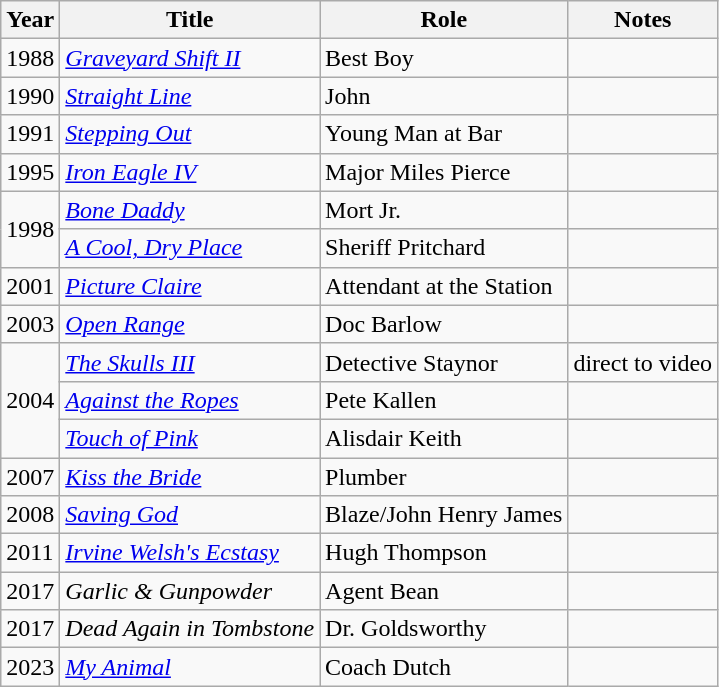<table class="wikitable sortable">
<tr>
<th>Year</th>
<th>Title</th>
<th>Role</th>
<th class="unsortable">Notes</th>
</tr>
<tr>
<td>1988</td>
<td><em><a href='#'>Graveyard Shift II</a></em></td>
<td>Best Boy</td>
<td></td>
</tr>
<tr>
<td>1990</td>
<td><em><a href='#'>Straight Line</a></em></td>
<td>John</td>
<td></td>
</tr>
<tr>
<td>1991</td>
<td><em><a href='#'>Stepping Out</a></em></td>
<td>Young Man at Bar</td>
<td></td>
</tr>
<tr>
<td>1995</td>
<td><em><a href='#'>Iron Eagle IV</a></em></td>
<td>Major Miles Pierce</td>
</tr>
<tr>
<td rowspan=2>1998</td>
<td><em><a href='#'>Bone Daddy</a></em></td>
<td>Mort Jr.</td>
<td></td>
</tr>
<tr>
<td data-sort-value="Cool, Dry Place, A"><em><a href='#'>A Cool, Dry Place</a></em></td>
<td>Sheriff Pritchard</td>
<td></td>
</tr>
<tr>
<td>2001</td>
<td><em><a href='#'>Picture Claire</a></em></td>
<td>Attendant at the Station</td>
<td></td>
</tr>
<tr>
<td>2003</td>
<td><em><a href='#'>Open Range</a></em></td>
<td>Doc Barlow</td>
<td></td>
</tr>
<tr>
<td rowspan=3>2004</td>
<td data-sort-value="Skulls III, The"><em><a href='#'>The Skulls III</a></em></td>
<td>Detective Staynor</td>
<td>direct to video</td>
</tr>
<tr>
<td><em><a href='#'>Against the Ropes</a></em></td>
<td>Pete Kallen</td>
<td></td>
</tr>
<tr>
<td><em><a href='#'>Touch of Pink</a></em></td>
<td>Alisdair Keith</td>
<td></td>
</tr>
<tr>
<td>2007</td>
<td><em><a href='#'>Kiss the Bride</a></em></td>
<td>Plumber</td>
<td></td>
</tr>
<tr>
<td>2008</td>
<td><em><a href='#'>Saving God</a></em></td>
<td>Blaze/John Henry James</td>
<td></td>
</tr>
<tr>
<td>2011</td>
<td><em><a href='#'>Irvine Welsh's Ecstasy</a></em></td>
<td>Hugh Thompson</td>
<td></td>
</tr>
<tr>
<td>2017</td>
<td><em>Garlic & Gunpowder</em></td>
<td>Agent Bean</td>
<td></td>
</tr>
<tr>
<td>2017</td>
<td><em>Dead Again in Tombstone</em></td>
<td>Dr. Goldsworthy</td>
<td></td>
</tr>
<tr>
<td>2023</td>
<td><em><a href='#'>My Animal</a></em></td>
<td>Coach Dutch</td>
<td></td>
</tr>
</table>
